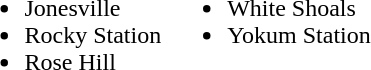<table border="0">
<tr>
<td valign="top"><br><ul><li>Jonesville</li><li>Rocky Station</li><li>Rose Hill</li></ul></td>
<td valign="top"><br><ul><li>White Shoals</li><li>Yokum Station</li></ul></td>
</tr>
</table>
